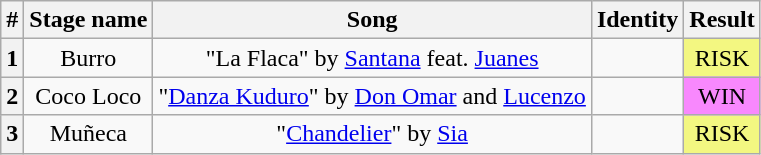<table class="wikitable plainrowheaders" style="text-align: center">
<tr>
<th>#</th>
<th>Stage name</th>
<th>Song</th>
<th>Identity</th>
<th>Result</th>
</tr>
<tr>
<th>1</th>
<td>Burro</td>
<td>"La Flaca" by <a href='#'>Santana</a> feat. <a href='#'>Juanes</a></td>
<td></td>
<td bgcolor=#F3F781>RISK</td>
</tr>
<tr>
<th>2</th>
<td>Coco Loco</td>
<td>"<a href='#'>Danza Kuduro</a>" by <a href='#'>Don Omar</a> and <a href='#'>Lucenzo</a></td>
<td></td>
<td bgcolor=#F888FD>WIN</td>
</tr>
<tr>
<th>3</th>
<td>Muñeca</td>
<td>"<a href='#'>Chandelier</a>" by <a href='#'>Sia</a></td>
<td></td>
<td bgcolor=#F3F781>RISK</td>
</tr>
</table>
